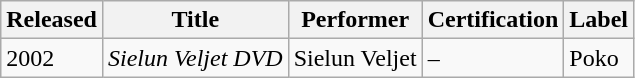<table class="wikitable">
<tr>
<th>Released</th>
<th>Title</th>
<th>Performer</th>
<th>Certification</th>
<th>Label</th>
</tr>
<tr>
<td>2002</td>
<td><em>Sielun Veljet DVD</em></td>
<td>Sielun Veljet</td>
<td>–</td>
<td>Poko</td>
</tr>
</table>
